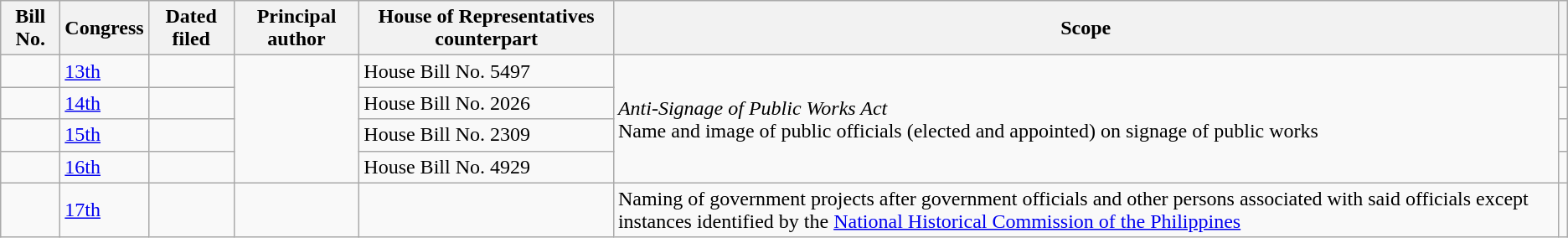<table class="wikitable sortable">
<tr>
<th>Bill No.</th>
<th>Congress</th>
<th>Dated filed</th>
<th>Principal author</th>
<th>House of Representatives counterpart</th>
<th>Scope</th>
<th></th>
</tr>
<tr>
<td></td>
<td><a href='#'>13th</a></td>
<td></td>
<td rowspan="4"></td>
<td>House Bill No. 5497</td>
<td rowspan="4"><em>Anti-Signage of Public Works Act</em><br>Name and image of public officials (elected and appointed) on signage of public works</td>
<td></td>
</tr>
<tr>
<td></td>
<td><a href='#'>14th</a></td>
<td></td>
<td>House Bill No. 2026</td>
<td></td>
</tr>
<tr>
<td></td>
<td><a href='#'>15th</a></td>
<td></td>
<td>House Bill No. 2309</td>
<td></td>
</tr>
<tr>
<td></td>
<td><a href='#'>16th</a></td>
<td></td>
<td>House Bill No. 4929</td>
<td></td>
</tr>
<tr>
<td></td>
<td><a href='#'>17th</a></td>
<td></td>
<td></td>
<td></td>
<td>Naming of government projects after government officials and other persons associated with said officials except instances identified by the <a href='#'>National Historical Commission of the Philippines</a></td>
<td></td>
</tr>
</table>
